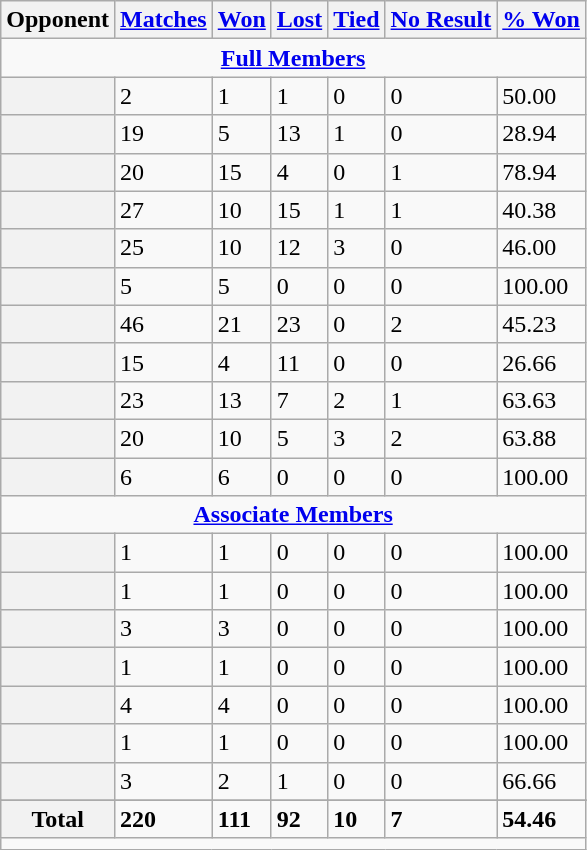<table class="wikitable plainrowheaders sortable">
<tr>
<th scope="col">Opponent</th>
<th scope="col"><a href='#'>Matches</a></th>
<th scope="col"><a href='#'>Won</a></th>
<th scope="col"><a href='#'>Lost</a></th>
<th scope="col"><a href='#'>Tied</a></th>
<th scope="col"><a href='#'>No Result</a></th>
<th scope="col"><a href='#'>% Won</a></th>
</tr>
<tr>
<td style="text-align: center;" colspan="9"><strong><a href='#'>Full Members</a></strong></td>
</tr>
<tr>
<th scope=row></th>
<td>2</td>
<td>1</td>
<td>1</td>
<td>0</td>
<td>0</td>
<td>50.00</td>
</tr>
<tr>
<th scope=row></th>
<td>19</td>
<td>5</td>
<td>13</td>
<td>1</td>
<td>0</td>
<td>28.94</td>
</tr>
<tr>
<th scope=row></th>
<td>20</td>
<td>15</td>
<td>4</td>
<td>0</td>
<td>1</td>
<td>78.94</td>
</tr>
<tr>
<th scope=row></th>
<td>27</td>
<td>10</td>
<td>15</td>
<td>1</td>
<td>1</td>
<td>40.38</td>
</tr>
<tr>
<th scope=row></th>
<td>25</td>
<td>10</td>
<td>12</td>
<td>3</td>
<td>0</td>
<td>46.00</td>
</tr>
<tr>
<th scope=row></th>
<td>5</td>
<td>5</td>
<td>0</td>
<td>0</td>
<td>0</td>
<td>100.00</td>
</tr>
<tr>
<th scope=row></th>
<td>46</td>
<td>21</td>
<td>23</td>
<td>0</td>
<td>2</td>
<td>45.23</td>
</tr>
<tr>
<th scope=row></th>
<td>15</td>
<td>4</td>
<td>11</td>
<td>0</td>
<td>0</td>
<td>26.66</td>
</tr>
<tr>
<th scope=row></th>
<td>23</td>
<td>13</td>
<td>7</td>
<td>2</td>
<td>1</td>
<td>63.63</td>
</tr>
<tr>
<th scope=row></th>
<td>20</td>
<td>10</td>
<td>5</td>
<td>3</td>
<td>2</td>
<td>63.88</td>
</tr>
<tr>
<th scope=row></th>
<td>6</td>
<td>6</td>
<td>0</td>
<td>0</td>
<td>0</td>
<td>100.00</td>
</tr>
<tr>
<td colspan="10" style="text-align: center;"><strong><a href='#'>Associate Members</a></strong></td>
</tr>
<tr>
<th scope=row></th>
<td>1</td>
<td>1</td>
<td>0</td>
<td>0</td>
<td>0</td>
<td>100.00</td>
</tr>
<tr>
<th scope=row></th>
<td>1</td>
<td>1</td>
<td>0</td>
<td>0</td>
<td>0</td>
<td>100.00</td>
</tr>
<tr>
<th scope=row></th>
<td>3</td>
<td>3</td>
<td>0</td>
<td>0</td>
<td>0</td>
<td>100.00</td>
</tr>
<tr>
<th scope=row></th>
<td>1</td>
<td>1</td>
<td>0</td>
<td>0</td>
<td>0</td>
<td>100.00</td>
</tr>
<tr>
<th scope=row></th>
<td>4</td>
<td>4</td>
<td>0</td>
<td>0</td>
<td>0</td>
<td>100.00</td>
</tr>
<tr>
<th scope=row></th>
<td>1</td>
<td>1</td>
<td>0</td>
<td>0</td>
<td>0</td>
<td>100.00</td>
</tr>
<tr>
<th scope=row></th>
<td>3</td>
<td>2</td>
<td>1</td>
<td>0</td>
<td>0</td>
<td>66.66</td>
</tr>
<tr>
</tr>
<tr class="sortbottom">
<th scope="row" style="text-align:center"><strong>Total</strong></th>
<td><strong>220</strong></td>
<td><strong>111</strong></td>
<td><strong>92</strong></td>
<td><strong>10</strong></td>
<td><strong>7</strong></td>
<td><strong>54.46</strong></td>
</tr>
<tr>
<td colspan=10></td>
</tr>
</table>
